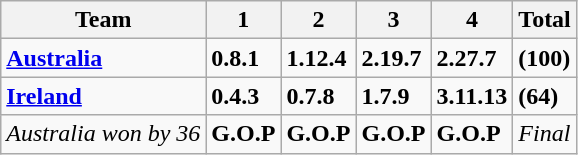<table class="wikitable">
<tr>
<th>Team</th>
<th>1</th>
<th>2</th>
<th>3</th>
<th>4</th>
<th>Total</th>
</tr>
<tr>
<td> <strong><a href='#'>Australia</a></strong></td>
<td><strong>0.8.1</strong></td>
<td><strong>1.12.4</strong></td>
<td><strong>2.19.7</strong></td>
<td><strong>2.27.7</strong></td>
<td><strong>(100)</strong></td>
</tr>
<tr>
<td> <strong><a href='#'>Ireland</a></strong></td>
<td><strong>0.4.3</strong></td>
<td><strong>0.7.8</strong></td>
<td><strong>1.7.9</strong></td>
<td><strong>3.11.13</strong></td>
<td><strong>(64)</strong></td>
</tr>
<tr>
<td><em>Australia won by 36</em></td>
<td><strong>G.O.P</strong></td>
<td><strong>G.O.P</strong></td>
<td><strong>G.O.P</strong></td>
<td><strong>G.O.P</strong></td>
<td><em>Final</em></td>
</tr>
</table>
